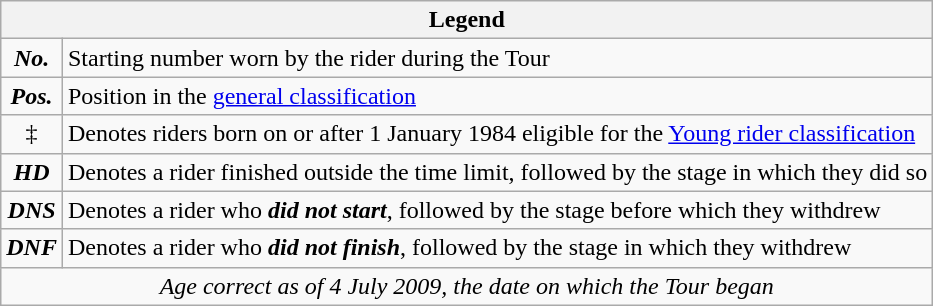<table class="wikitable">
<tr>
<th colspan=2>Legend</th>
</tr>
<tr>
<td align=center><strong><em>No.</em></strong></td>
<td>Starting number worn by the rider during the Tour</td>
</tr>
<tr>
<td align=center><strong><em>Pos.</em></strong></td>
<td>Position in the <a href='#'>general classification</a></td>
</tr>
<tr>
<td align=center>‡</td>
<td>Denotes riders born on or after 1 January 1984 eligible for the <a href='#'>Young rider classification</a></td>
</tr>
<tr>
<td align=center><strong><em>HD</em></strong></td>
<td>Denotes a rider finished outside the time limit, followed by the stage in which they did so</td>
</tr>
<tr>
<td align=center><strong><em>DNS</em></strong></td>
<td>Denotes a rider who <strong><em>did not start</em></strong>, followed by the stage before which they withdrew</td>
</tr>
<tr>
<td align=center><strong><em>DNF</em></strong></td>
<td>Denotes a rider who <strong><em>did not finish</em></strong>, followed by the stage in which they withdrew</td>
</tr>
<tr>
<td align=center colspan=2><em>Age correct as of 4 July 2009, the date on which the Tour began</em></td>
</tr>
</table>
